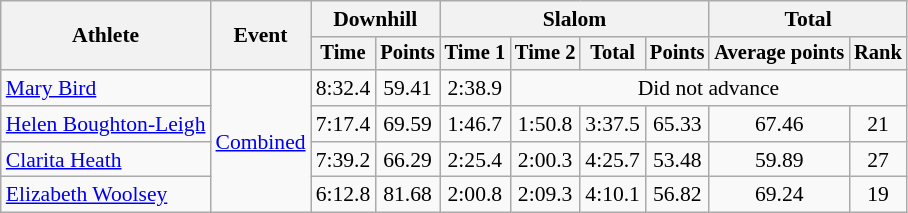<table class=wikitable style=font-size:90%;text-align:center>
<tr>
<th rowspan=2>Athlete</th>
<th rowspan=2>Event</th>
<th colspan=2>Downhill</th>
<th colspan=4>Slalom</th>
<th colspan=2>Total</th>
</tr>
<tr style=font-size:95%>
<th>Time</th>
<th>Points</th>
<th>Time 1</th>
<th>Time 2</th>
<th>Total</th>
<th>Points</th>
<th>Average points</th>
<th>Rank</th>
</tr>
<tr>
<td align=left><a href='#'>Mary Bird</a></td>
<td align=left rowspan=4><a href='#'>Combined</a></td>
<td>8:32.4</td>
<td>59.41</td>
<td>2:38.9</td>
<td colspan=5>Did not advance</td>
</tr>
<tr>
<td align=left><a href='#'>Helen Boughton-Leigh</a></td>
<td>7:17.4</td>
<td>69.59</td>
<td>1:46.7</td>
<td>1:50.8</td>
<td>3:37.5</td>
<td>65.33</td>
<td>67.46</td>
<td>21</td>
</tr>
<tr>
<td align=left><a href='#'>Clarita Heath</a></td>
<td>7:39.2</td>
<td>66.29</td>
<td>2:25.4</td>
<td>2:00.3</td>
<td>4:25.7</td>
<td>53.48</td>
<td>59.89</td>
<td>27</td>
</tr>
<tr>
<td align=left><a href='#'>Elizabeth Woolsey</a></td>
<td>6:12.8</td>
<td>81.68</td>
<td>2:00.8</td>
<td>2:09.3</td>
<td>4:10.1</td>
<td>56.82</td>
<td>69.24</td>
<td>19</td>
</tr>
</table>
